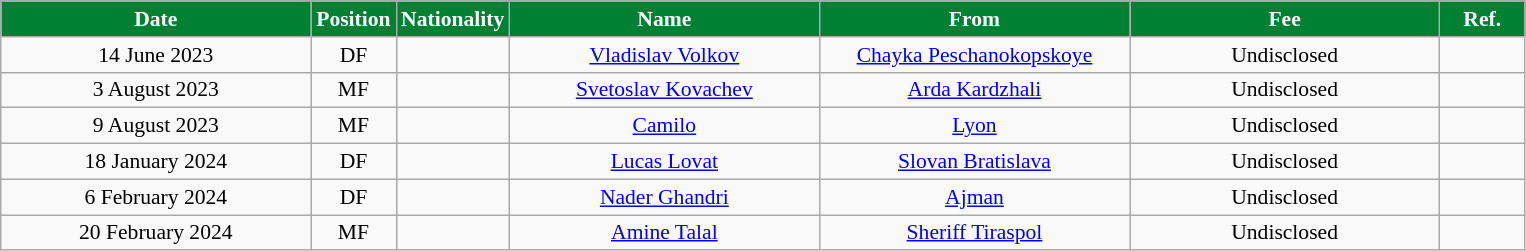<table class="wikitable"  style="text-align:center; font-size:90%; ">
<tr>
<th style="background:#008033; color:white; width:200px;">Date</th>
<th style="background:#008033; color:white; width:50px;">Position</th>
<th style="background:#008033; color:white; width:50px;">Nationality</th>
<th style="background:#008033; color:white; width:200px;">Name</th>
<th style="background:#008033; color:white; width:200px;">From</th>
<th style="background:#008033; color:white; width:200px;">Fee</th>
<th style="background:#008033; color:white; width:50px;">Ref.</th>
</tr>
<tr>
<td>14 June 2023</td>
<td>DF</td>
<td></td>
<td><a href='#'>Vladislav Volkov</a></td>
<td><a href='#'>Chayka Peschanokopskoye</a></td>
<td>Undisclosed</td>
<td></td>
</tr>
<tr>
<td>3 August 2023</td>
<td>MF</td>
<td></td>
<td><a href='#'>Svetoslav Kovachev</a></td>
<td><a href='#'>Arda Kardzhali</a></td>
<td>Undisclosed</td>
<td></td>
</tr>
<tr>
<td>9 August 2023</td>
<td>MF</td>
<td></td>
<td><a href='#'>Camilo</a></td>
<td><a href='#'>Lyon</a></td>
<td>Undisclosed</td>
<td></td>
</tr>
<tr>
<td>18 January 2024</td>
<td>DF</td>
<td></td>
<td><a href='#'>Lucas Lovat</a></td>
<td><a href='#'>Slovan Bratislava</a></td>
<td>Undisclosed</td>
<td></td>
</tr>
<tr>
<td>6 February 2024</td>
<td>DF</td>
<td></td>
<td><a href='#'>Nader Ghandri</a></td>
<td><a href='#'>Ajman</a></td>
<td>Undisclosed</td>
<td></td>
</tr>
<tr>
<td>20 February 2024</td>
<td>MF</td>
<td></td>
<td><a href='#'>Amine Talal</a></td>
<td><a href='#'>Sheriff Tiraspol</a></td>
<td>Undisclosed</td>
<td></td>
</tr>
</table>
